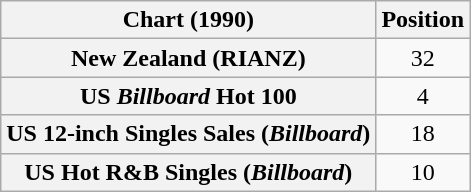<table class="wikitable sortable plainrowheaders" style="text-align:center">
<tr>
<th scope="col">Chart (1990)</th>
<th scope="col">Position</th>
</tr>
<tr>
<th scope="row">New Zealand (RIANZ)</th>
<td>32</td>
</tr>
<tr>
<th scope="row">US <em>Billboard</em> Hot 100</th>
<td>4</td>
</tr>
<tr>
<th scope="row">US 12-inch Singles Sales (<em>Billboard</em>)</th>
<td>18</td>
</tr>
<tr>
<th scope="row">US Hot R&B Singles (<em>Billboard</em>)</th>
<td>10</td>
</tr>
</table>
